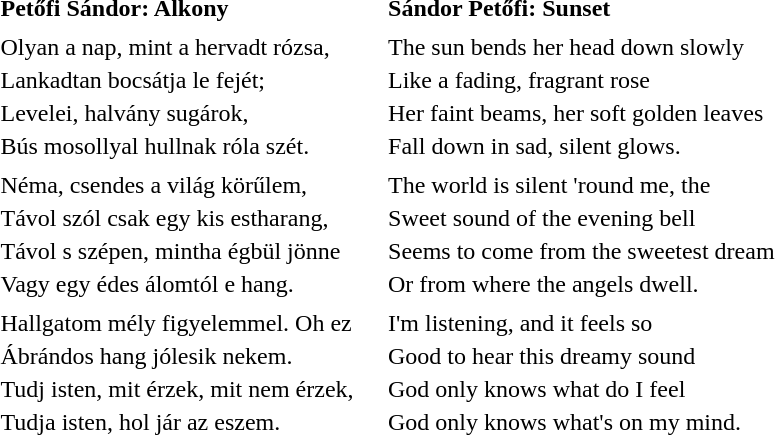<table>
<tr>
<td><strong>Petőfi Sándor: Alkony</strong></td>
<td width=15></td>
<td><strong>Sándor Petőfi: Sunset</strong></td>
</tr>
<tr>
<td></td>
<td></td>
<td></td>
</tr>
<tr>
<td>Olyan a nap, mint a hervadt rózsa,</td>
<td></td>
<td>The sun bends her head down slowly</td>
</tr>
<tr>
<td>Lankadtan bocsátja le fejét;</td>
<td></td>
<td>Like a fading, fragrant rose</td>
</tr>
<tr>
<td>Levelei, halvány sugárok,</td>
<td></td>
<td>Her faint beams, her soft golden leaves</td>
</tr>
<tr>
<td>Bús mosollyal hullnak róla szét.</td>
<td></td>
<td>Fall down in sad, silent glows.</td>
</tr>
<tr>
<td></td>
<td></td>
<td></td>
</tr>
<tr>
<td>Néma, csendes a világ körűlem,</td>
<td></td>
<td>The world is silent 'round me, the</td>
</tr>
<tr>
<td>Távol szól csak egy kis estharang,</td>
<td></td>
<td>Sweet sound of the evening bell</td>
</tr>
<tr>
<td>Távol s szépen, mintha égbül jönne</td>
<td></td>
<td>Seems to come from the sweetest dream</td>
</tr>
<tr>
<td>Vagy egy édes álomtól e hang.</td>
<td></td>
<td>Or from where the angels dwell.</td>
</tr>
<tr>
<td></td>
<td></td>
<td></td>
</tr>
<tr>
<td>Hallgatom mély figyelemmel. Oh ez</td>
<td></td>
<td>I'm listening, and it feels so</td>
</tr>
<tr>
<td>Ábrándos hang jólesik nekem.</td>
<td></td>
<td>Good to hear this dreamy sound</td>
</tr>
<tr>
<td>Tudj isten, mit érzek, mit nem érzek,</td>
<td></td>
<td>God only knows what do I feel</td>
</tr>
<tr>
<td>Tudja isten, hol jár az eszem.</td>
<td></td>
<td>God only knows what's on my mind.</td>
</tr>
<tr>
</tr>
</table>
